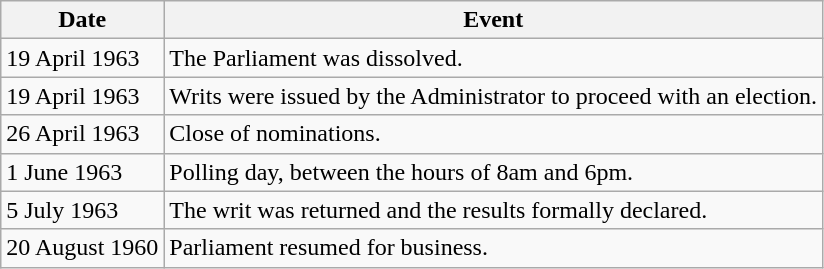<table class="wikitable">
<tr>
<th>Date</th>
<th>Event</th>
</tr>
<tr>
<td>19 April 1963</td>
<td>The Parliament was dissolved.</td>
</tr>
<tr>
<td>19 April 1963</td>
<td>Writs were issued by the Administrator to proceed with an election.</td>
</tr>
<tr>
<td>26 April 1963</td>
<td>Close of nominations.</td>
</tr>
<tr>
<td>1 June 1963</td>
<td>Polling day, between the hours of 8am and 6pm.</td>
</tr>
<tr>
<td>5 July 1963</td>
<td>The writ was returned and the results formally declared.</td>
</tr>
<tr>
<td>20 August 1960</td>
<td>Parliament resumed for business.</td>
</tr>
</table>
